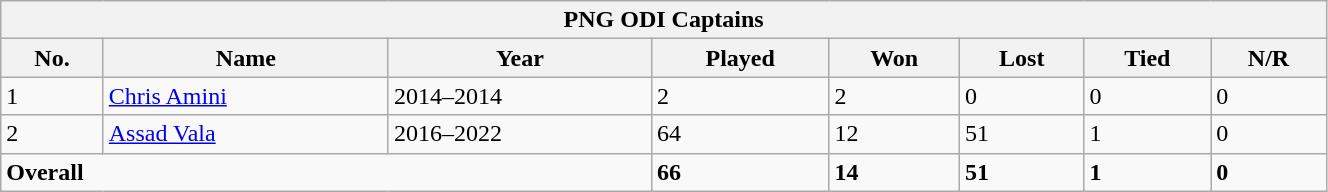<table class="wikitable" width="70%">
<tr>
<th bgcolor="#efefef" colspan=9>PNG ODI Captains</th>
</tr>
<tr bgcolor="#efefef">
<th>No.</th>
<th>Name</th>
<th>Year</th>
<th>Played</th>
<th>Won</th>
<th>Lost</th>
<th>Tied</th>
<th>N/R</th>
</tr>
<tr>
<td>1</td>
<td><a href='#'>Chris Amini</a></td>
<td>2014–2014</td>
<td>2</td>
<td>2</td>
<td>0</td>
<td>0</td>
<td>0</td>
</tr>
<tr>
<td>2</td>
<td><a href='#'>Assad Vala</a></td>
<td>2016–2022</td>
<td>64</td>
<td>12</td>
<td>51</td>
<td>1</td>
<td>0</td>
</tr>
<tr>
<td colspan=3><strong>Overall</strong></td>
<td><strong>66</strong></td>
<td><strong>14</strong></td>
<td><strong>51</strong></td>
<td><strong>1</strong></td>
<td><strong>0</strong></td>
</tr>
</table>
